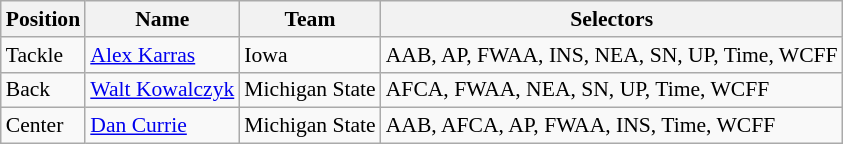<table class="wikitable" style="font-size: 90%">
<tr>
<th>Position</th>
<th>Name</th>
<th>Team</th>
<th>Selectors</th>
</tr>
<tr>
<td>Tackle</td>
<td><a href='#'>Alex Karras</a></td>
<td>Iowa</td>
<td>AAB, AP, FWAA, INS, NEA, SN, UP, Time, WCFF</td>
</tr>
<tr>
<td>Back</td>
<td><a href='#'>Walt Kowalczyk</a></td>
<td>Michigan State</td>
<td>AFCA, FWAA, NEA, SN, UP, Time, WCFF</td>
</tr>
<tr>
<td>Center</td>
<td><a href='#'>Dan Currie</a></td>
<td>Michigan State</td>
<td>AAB, AFCA, AP, FWAA, INS, Time, WCFF</td>
</tr>
</table>
